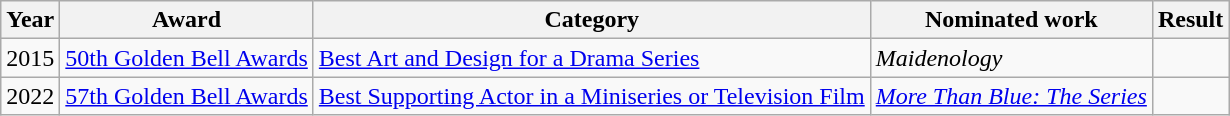<table class="wikitable sortable">
<tr>
<th>Year</th>
<th>Award</th>
<th>Category</th>
<th>Nominated work</th>
<th>Result</th>
</tr>
<tr>
<td>2015</td>
<td><a href='#'>50th Golden Bell Awards</a></td>
<td><a href='#'>Best Art and Design for a Drama Series</a></td>
<td><em>Maidenology</em></td>
<td></td>
</tr>
<tr>
<td>2022</td>
<td><a href='#'>57th Golden Bell Awards</a></td>
<td><a href='#'>Best Supporting Actor in a Miniseries or Television Film</a></td>
<td><em><a href='#'>More Than Blue: The Series</a></em></td>
<td></td>
</tr>
</table>
